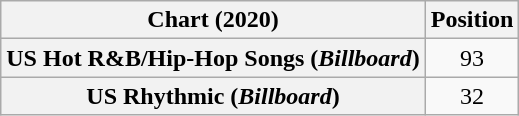<table class="wikitable sortable plainrowheaders" style="text-align:center">
<tr>
<th scope="col">Chart (2020)</th>
<th scope="col">Position</th>
</tr>
<tr>
<th scope="row">US Hot R&B/Hip-Hop Songs (<em>Billboard</em>)</th>
<td>93</td>
</tr>
<tr>
<th scope="row">US Rhythmic (<em>Billboard</em>)</th>
<td>32</td>
</tr>
</table>
